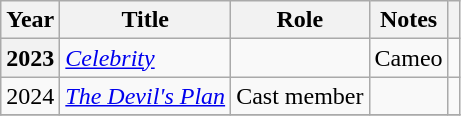<table class="wikitable sortable plainrowheaders">
<tr>
<th scope="col">Year</th>
<th scope="col">Title</th>
<th scope="col">Role</th>
<th scope="col" class="unsortable">Notes</th>
<th scope="col" class="unsortable"></th>
</tr>
<tr>
<th scope="row">2023</th>
<td><em><a href='#'>Celebrity</a></em></td>
<td></td>
<td>Cameo</td>
<td></td>
</tr>
<tr>
<td>2024</td>
<td><em><a href='#'>The Devil's Plan</a></em></td>
<td>Cast member</td>
<td></td>
<td></td>
</tr>
<tr>
</tr>
</table>
